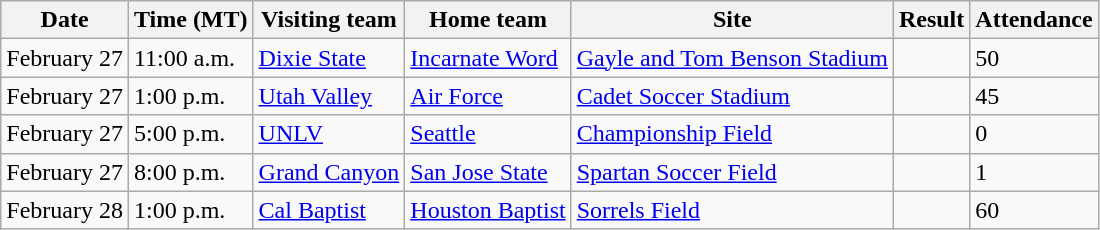<table class="wikitable">
<tr>
<th>Date</th>
<th>Time (MT)</th>
<th>Visiting team</th>
<th>Home team</th>
<th>Site</th>
<th>Result</th>
<th>Attendance</th>
</tr>
<tr>
<td>February 27</td>
<td>11:00 a.m.</td>
<td><a href='#'>Dixie State</a></td>
<td><a href='#'>Incarnate Word</a></td>
<td><a href='#'>Gayle and Tom Benson Stadium</a></td>
<td></td>
<td>50</td>
</tr>
<tr>
<td>February 27</td>
<td>1:00 p.m.</td>
<td><a href='#'>Utah Valley</a></td>
<td><a href='#'>Air Force</a></td>
<td><a href='#'>Cadet Soccer Stadium</a></td>
<td></td>
<td>45</td>
</tr>
<tr>
<td>February 27</td>
<td>5:00 p.m.</td>
<td><a href='#'>UNLV</a></td>
<td><a href='#'>Seattle</a></td>
<td><a href='#'>Championship Field</a></td>
<td></td>
<td>0</td>
</tr>
<tr>
<td>February 27</td>
<td>8:00 p.m.</td>
<td><a href='#'>Grand Canyon</a></td>
<td><a href='#'>San Jose State</a></td>
<td><a href='#'>Spartan Soccer Field</a></td>
<td></td>
<td>1</td>
</tr>
<tr>
<td>February 28</td>
<td>1:00 p.m.</td>
<td><a href='#'>Cal Baptist</a></td>
<td><a href='#'>Houston Baptist</a></td>
<td><a href='#'>Sorrels Field</a></td>
<td></td>
<td>60</td>
</tr>
</table>
